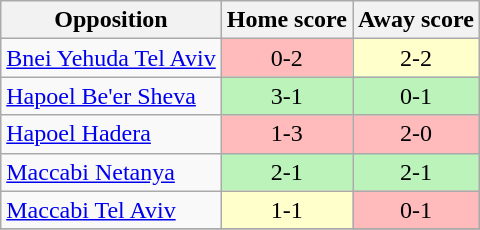<table class="wikitable" style="text-align: center">
<tr>
<th>Opposition</th>
<th>Home score</th>
<th>Away score</th>
</tr>
<tr>
<td align=left><a href='#'>Bnei Yehuda Tel Aviv</a></td>
<td bgcolor=#FFBBBB>0-2</td>
<td bgcolor=#FFFFCC>2-2</td>
</tr>
<tr>
<td align=left><a href='#'>Hapoel Be'er Sheva</a></td>
<td bgcolor=#BBF3BB>3-1</td>
<td bgcolor=#BBF3BB>0-1</td>
</tr>
<tr>
<td align=left><a href='#'>Hapoel Hadera</a></td>
<td bgcolor=#FFBBBB>1-3</td>
<td bgcolor=#FFBBBB>2-0</td>
</tr>
<tr>
<td align=left><a href='#'>Maccabi Netanya</a></td>
<td bgcolor=#BBF3BB>2-1</td>
<td bgcolor=#BBF3BB>2-1</td>
</tr>
<tr>
<td align=left><a href='#'>Maccabi Tel Aviv</a></td>
<td bgcolor=#FFFFCC>1-1</td>
<td bgcolor=#FFBBBB>0-1</td>
</tr>
<tr>
</tr>
</table>
